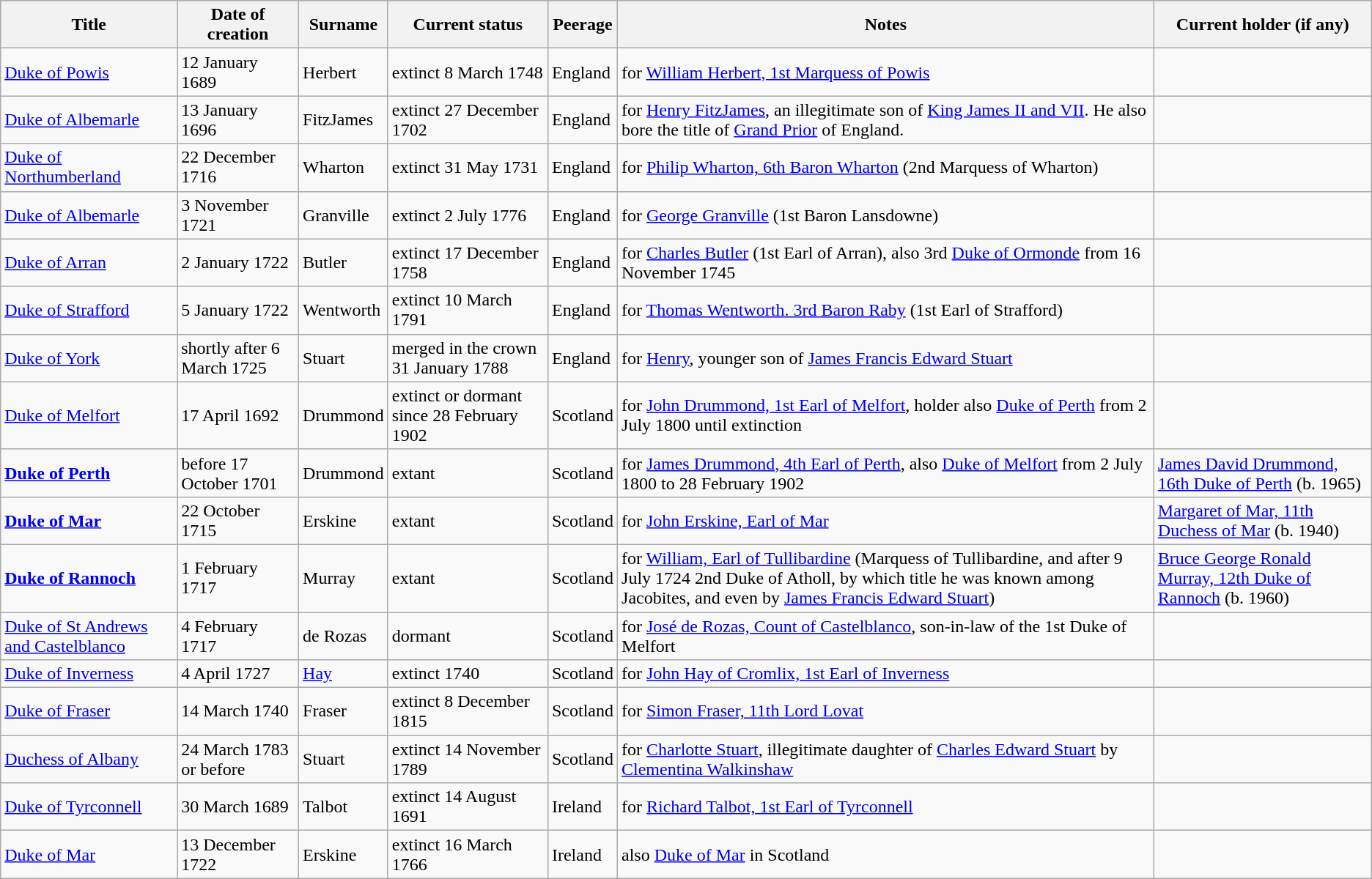<table class="wikitable sortable">
<tr>
<th>Title</th>
<th>Date of creation</th>
<th>Surname</th>
<th>Current status</th>
<th>Peerage</th>
<th>Notes</th>
<th>Current holder (if any)</th>
</tr>
<tr>
<td><a href='#'>Duke of Powis</a></td>
<td>12 January 1689</td>
<td>Herbert</td>
<td>extinct 8 March 1748</td>
<td>England</td>
<td>for <a href='#'>William Herbert, 1st Marquess of Powis</a></td>
<td></td>
</tr>
<tr>
<td><a href='#'>Duke of Albemarle</a></td>
<td>13 January 1696</td>
<td>FitzJames</td>
<td>extinct 27 December 1702</td>
<td>England</td>
<td>for <a href='#'>Henry FitzJames</a>, an illegitimate son of <a href='#'>King James II and VII</a>. He also bore the title of <a href='#'>Grand Prior</a> of England.</td>
<td></td>
</tr>
<tr>
<td><a href='#'>Duke of Northumberland</a></td>
<td>22 December 1716</td>
<td>Wharton</td>
<td>extinct 31 May 1731</td>
<td>England</td>
<td>for <a href='#'>Philip Wharton, 6th Baron Wharton</a> (2nd Marquess of Wharton)</td>
<td></td>
</tr>
<tr>
<td><a href='#'>Duke of Albemarle</a></td>
<td>3 November 1721</td>
<td>Granville</td>
<td>extinct 2 July 1776</td>
<td>England</td>
<td>for <a href='#'>George Granville</a> (1st Baron Lansdowne)</td>
<td></td>
</tr>
<tr>
<td><a href='#'>Duke of Arran</a></td>
<td>2 January 1722</td>
<td>Butler</td>
<td>extinct 17 December 1758</td>
<td>England</td>
<td>for <a href='#'>Charles Butler</a> (1st Earl of Arran), also 3rd <a href='#'>Duke of Ormonde</a> from 16 November 1745</td>
<td></td>
</tr>
<tr>
<td><a href='#'>Duke of Strafford</a></td>
<td>5 January 1722</td>
<td>Wentworth</td>
<td>extinct 10 March 1791</td>
<td>England</td>
<td>for <a href='#'>Thomas Wentworth. 3rd Baron Raby</a> (1st Earl of Strafford)</td>
<td></td>
</tr>
<tr>
<td><a href='#'>Duke of York</a></td>
<td data-sort-value="6 March 1725">shortly after 6 March 1725</td>
<td>Stuart</td>
<td>merged in the crown 31 January 1788</td>
<td>England</td>
<td>for <a href='#'>Henry</a>, younger son of <a href='#'>James Francis Edward Stuart</a></td>
<td></td>
</tr>
<tr>
<td><a href='#'>Duke of Melfort</a></td>
<td>17 April 1692</td>
<td>Drummond</td>
<td>extinct or dormant since 28 February 1902</td>
<td>Scotland</td>
<td>for <a href='#'>John Drummond, 1st Earl of Melfort</a>, holder also <a href='#'>Duke of Perth</a> from 2 July 1800 until extinction</td>
<td></td>
</tr>
<tr>
<td><strong><a href='#'>Duke of Perth</a></strong></td>
<td data-sort-value="17 October 1701">before 17 October 1701</td>
<td>Drummond</td>
<td>extant</td>
<td>Scotland</td>
<td>for <a href='#'>James Drummond, 4th Earl of Perth</a>, also <a href='#'>Duke of Melfort</a> from 2 July 1800 to 28 February 1902</td>
<td><a href='#'>James David Drummond, 16th Duke of Perth</a> (b. 1965)</td>
</tr>
<tr>
<td><strong><a href='#'>Duke of Mar</a></strong></td>
<td>22 October 1715</td>
<td>Erskine</td>
<td>extant</td>
<td>Scotland</td>
<td>for <a href='#'>John Erskine, Earl of Mar</a></td>
<td><a href='#'>Margaret of Mar, 11th Duchess of Mar</a> (b. 1940)</td>
</tr>
<tr>
<td><strong><a href='#'>Duke of Rannoch</a></strong></td>
<td>1 February 1717</td>
<td>Murray</td>
<td>extant</td>
<td>Scotland</td>
<td>for <a href='#'>William, Earl of Tullibardine</a> (Marquess of Tullibardine, and after 9 July 1724 2nd Duke of Atholl, by which title he was known among Jacobites, and even by <a href='#'>James Francis Edward Stuart</a>)</td>
<td><a href='#'>Bruce George Ronald Murray, 12th Duke of Rannoch</a> (b. 1960)</td>
</tr>
<tr>
<td><a href='#'>Duke of St Andrews and Castelblanco</a></td>
<td>4 February 1717</td>
<td>de Rozas</td>
<td>dormant</td>
<td>Scotland</td>
<td>for <a href='#'>José de Rozas, Count of Castelblanco</a>, son-in-law of the 1st Duke of Melfort</td>
<td></td>
</tr>
<tr>
<td><a href='#'>Duke of Inverness</a></td>
<td>4 April 1727</td>
<td><a href='#'>Hay</a></td>
<td>extinct 1740</td>
<td>Scotland</td>
<td>for <a href='#'>John Hay of Cromlix, 1st Earl of Inverness</a></td>
<td></td>
</tr>
<tr>
<td><a href='#'>Duke of Fraser</a></td>
<td>14 March 1740</td>
<td>Fraser</td>
<td>extinct 8 December 1815</td>
<td>Scotland</td>
<td>for <a href='#'>Simon Fraser, 11th Lord Lovat</a></td>
<td></td>
</tr>
<tr>
<td><a href='#'>Duchess of Albany</a></td>
<td>24 March 1783 or before</td>
<td>Stuart</td>
<td>extinct 14 November 1789</td>
<td>Scotland</td>
<td>for <a href='#'>Charlotte Stuart</a>, illegitimate daughter of <a href='#'>Charles Edward Stuart</a> by <a href='#'>Clementina Walkinshaw</a></td>
<td></td>
</tr>
<tr>
<td><a href='#'>Duke of Tyrconnell</a></td>
<td>30 March 1689</td>
<td>Talbot</td>
<td>extinct 14 August 1691</td>
<td>Ireland</td>
<td>for <a href='#'>Richard Talbot, 1st Earl of Tyrconnell</a></td>
<td></td>
</tr>
<tr>
<td><a href='#'>Duke of Mar</a></td>
<td>13 December 1722</td>
<td>Erskine</td>
<td>extinct 16 March 1766</td>
<td>Ireland</td>
<td>also <a href='#'>Duke of Mar</a> in Scotland</td>
<td></td>
</tr>
</table>
